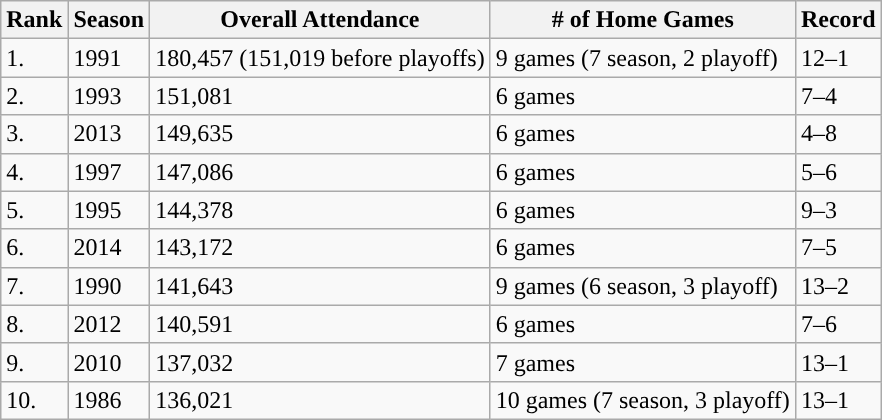<table class="wikitable">
<tr>
<th>Rank</th>
<th>Season</th>
<th>Overall Attendance</th>
<th># of Home Games</th>
<th>Record</th>
</tr>
<tr>
<td>1.</td>
<td>1991</td>
<td>180,457 (151,019 before playoffs)</td>
<td>9 games (7 season, 2 playoff)</td>
<td>12–1</td>
</tr>
<tr>
<td>2.</td>
<td>1993</td>
<td>151,081</td>
<td>6 games</td>
<td>7–4</td>
</tr>
<tr>
<td>3.</td>
<td>2013</td>
<td>149,635</td>
<td>6 games</td>
<td>4–8</td>
</tr>
<tr>
<td>4.</td>
<td>1997</td>
<td>147,086</td>
<td>6 games</td>
<td>5–6</td>
</tr>
<tr>
<td>5.</td>
<td>1995</td>
<td>144,378</td>
<td>6 games</td>
<td>9–3</td>
</tr>
<tr>
<td>6.</td>
<td>2014</td>
<td>143,172</td>
<td>6 games</td>
<td>7–5</td>
</tr>
<tr>
<td>7.</td>
<td>1990</td>
<td>141,643</td>
<td>9 games (6 season, 3 playoff)</td>
<td>13–2</td>
</tr>
<tr>
<td>8.</td>
<td>2012</td>
<td>140,591</td>
<td>6 games</td>
<td>7–6</td>
</tr>
<tr>
<td>9.</td>
<td>2010</td>
<td>137,032</td>
<td>7 games</td>
<td>13–1</td>
</tr>
<tr>
<td>10.</td>
<td>1986</td>
<td>136,021</td>
<td>10 games (7 season, 3 playoff)</td>
<td>13–1</td>
</tr>
</table>
